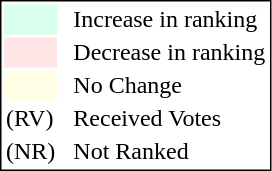<table style="border:1px solid black;">
<tr>
<td style="background:#D8FFEB; width:20px;"></td>
<td> </td>
<td>Increase in ranking</td>
</tr>
<tr>
<td style="background:#FFE6E6; width:20px;"></td>
<td> </td>
<td>Decrease in ranking</td>
</tr>
<tr>
<td style="background:#FFFFE6; width:20px;"></td>
<td> </td>
<td>No Change</td>
</tr>
<tr>
<td>(RV)</td>
<td> </td>
<td>Received Votes</td>
</tr>
<tr>
<td>(NR)</td>
<td> </td>
<td>Not Ranked</td>
</tr>
</table>
